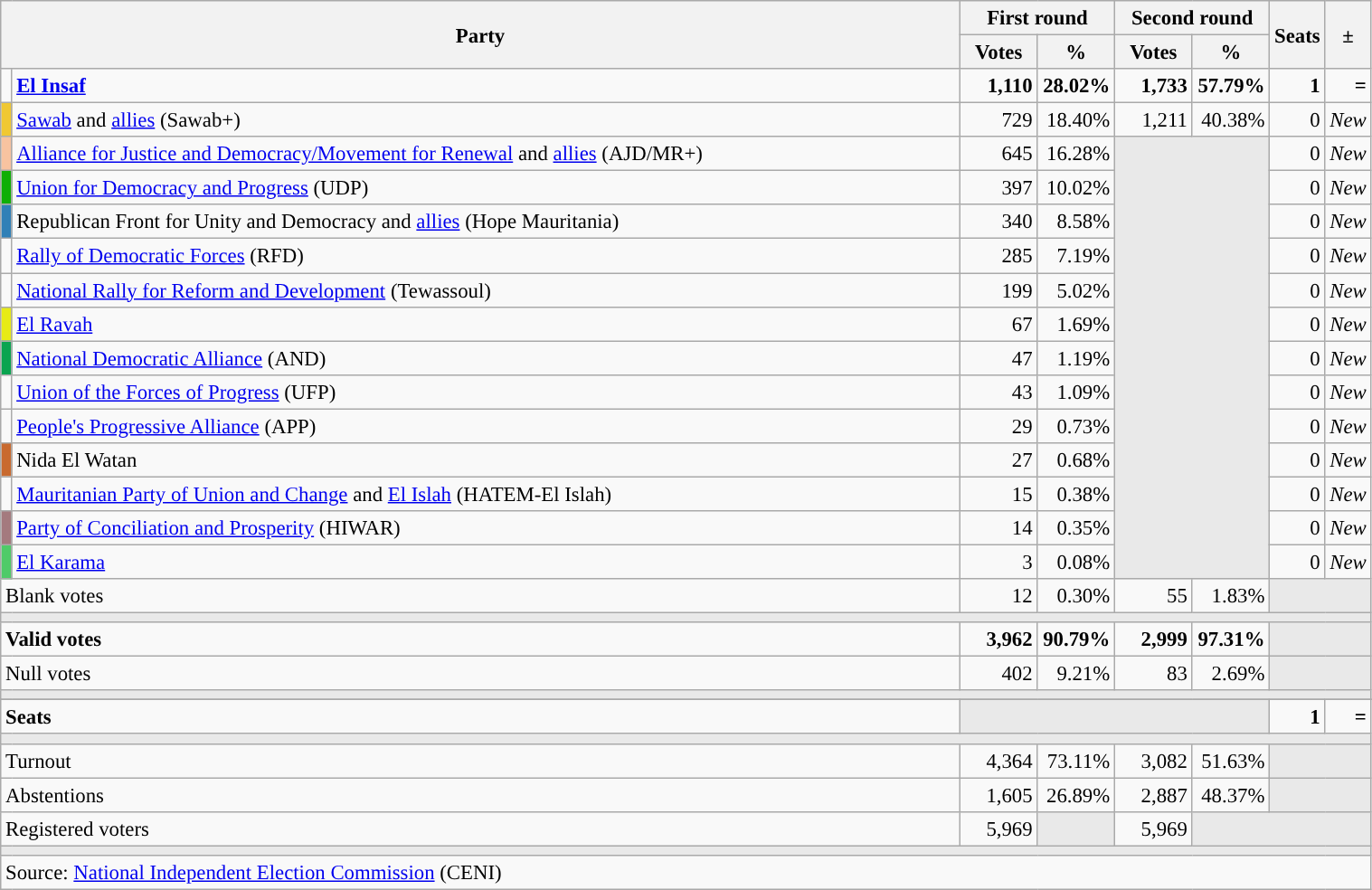<table class="wikitable" style="text-align:right;font-size:95%;">
<tr>
<th rowspan="2" colspan="2" width="700">Party</th>
<th colspan="2">First round</th>
<th colspan="2">Second round</th>
<th rowspan="2" width="25">Seats</th>
<th rowspan="2" width="20">±</th>
</tr>
<tr>
<th width="50">Votes</th>
<th width="50">%</th>
<th width="50">Votes</th>
<th width="50">%</th>
</tr>
<tr>
<td width="1" style="color:inherit;background:"></td>
<td style="text-align:left;"><strong><a href='#'>El Insaf</a></strong></td>
<td><strong>1,110</strong></td>
<td><strong>28.02%</strong></td>
<td><strong>1,733</strong></td>
<td><strong>57.79%</strong></td>
<td><strong>1</strong></td>
<td><strong>=</strong></td>
</tr>
<tr>
<td width="1" style="color:inherit;background:#F0C832;"></td>
<td style="text-align:left;"><a href='#'>Sawab</a> and <a href='#'>allies</a> (Sawab+)</td>
<td>729</td>
<td>18.40%</td>
<td>1,211</td>
<td>40.38%</td>
<td>0</td>
<td><em>New</em></td>
</tr>
<tr>
<td width="1" style="color:inherit;background:#F8C3A0;"></td>
<td style="text-align:left;"><a href='#'>Alliance for Justice and Democracy/Movement for Renewal</a> and <a href='#'>allies</a> (AJD/MR+)</td>
<td>645</td>
<td>16.28%</td>
<td colspan="2" rowspan="13" style="background:#E9E9E9;"></td>
<td>0</td>
<td><em>New</em></td>
</tr>
<tr>
<td width="1" style="color:inherit;background:#0FAF05;"></td>
<td style="text-align:left;"><a href='#'>Union for Democracy and Progress</a> (UDP)</td>
<td>397</td>
<td>10.02%</td>
<td>0</td>
<td><em>New</em></td>
</tr>
<tr>
<td width="1" style="color:inherit;background:#3080B7;"></td>
<td style="text-align:left;">Republican Front for Unity and Democracy and <a href='#'>allies</a> (Hope Mauritania)</td>
<td>340</td>
<td>8.58%</td>
<td>0</td>
<td><em>New</em></td>
</tr>
<tr>
<td width="1" style="color:inherit;background:"></td>
<td style="text-align:left;"><a href='#'>Rally of Democratic Forces</a> (RFD)</td>
<td>285</td>
<td>7.19%</td>
<td>0</td>
<td><em>New</em></td>
</tr>
<tr>
<td width="1" style="color:inherit;background:"></td>
<td style="text-align:left;"><a href='#'>National Rally for Reform and Development</a> (Tewassoul)</td>
<td>199</td>
<td>5.02%</td>
<td>0</td>
<td><em>New</em></td>
</tr>
<tr>
<td width="1" style="color:inherit;background:#E7EB16;"></td>
<td style="text-align:left;"><a href='#'>El Ravah</a></td>
<td>67</td>
<td>1.69%</td>
<td>0</td>
<td><em>New</em></td>
</tr>
<tr>
<td width="1" style="color:inherit;background:#0AA450;"></td>
<td style="text-align:left;"><a href='#'>National Democratic Alliance</a> (AND)</td>
<td>47</td>
<td>1.19%</td>
<td>0</td>
<td><em>New</em></td>
</tr>
<tr>
<td width="1" style="color:inherit;background:"></td>
<td style="text-align:left;"><a href='#'>Union of the Forces of Progress</a> (UFP)</td>
<td>43</td>
<td>1.09%</td>
<td>0</td>
<td><em>New</em></td>
</tr>
<tr>
<td width="1" style="color:inherit;background:"></td>
<td style="text-align:left;"><a href='#'>People's Progressive Alliance</a> (APP)</td>
<td>29</td>
<td>0.73%</td>
<td>0</td>
<td><em>New</em></td>
</tr>
<tr>
<td width="1" style="color:inherit;background:#C96A2F;"></td>
<td style="text-align:left;">Nida El Watan</td>
<td>27</td>
<td>0.68%</td>
<td>0</td>
<td><em>New</em></td>
</tr>
<tr>
<td width="1" style="color:inherit;background:"></td>
<td style="text-align:left;"><a href='#'>Mauritanian Party of Union and Change</a> and <a href='#'>El Islah</a> (HATEM-El Islah)</td>
<td>15</td>
<td>0.38%</td>
<td>0</td>
<td><em>New</em></td>
</tr>
<tr>
<td width="1" style="color:inherit;background:#A47A7E;"></td>
<td style="text-align:left;"><a href='#'>Party of Conciliation and Prosperity</a> (HIWAR)</td>
<td>14</td>
<td>0.35%</td>
<td>0</td>
<td><em>New</em></td>
</tr>
<tr>
<td width="1" style="color:inherit;background:#4FCB68;"></td>
<td style="text-align:left;"><a href='#'>El Karama</a></td>
<td>3</td>
<td>0.08%</td>
<td>0</td>
<td><em>New</em></td>
</tr>
<tr>
<td colspan="2" style="text-align:left;">Blank votes</td>
<td>12</td>
<td>0.30%</td>
<td>55</td>
<td>1.83%</td>
<td colspan="2" style="background:#E9E9E9;"></td>
</tr>
<tr>
<td colspan="8" style="background:#E9E9E9;"></td>
</tr>
<tr style="font-weight:bold;">
<td colspan="2" style="text-align:left;">Valid votes</td>
<td>3,962</td>
<td>90.79%</td>
<td>2,999</td>
<td>97.31%</td>
<td colspan="2" style="background:#E9E9E9;"></td>
</tr>
<tr>
<td colspan="2" style="text-align:left;">Null votes</td>
<td>402</td>
<td>9.21%</td>
<td>83</td>
<td>2.69%</td>
<td colspan="2" style="background:#E9E9E9;"></td>
</tr>
<tr>
<td colspan="8" style="background:#E9E9E9;"></td>
</tr>
<tr>
</tr>
<tr style="font-weight:bold;">
<td colspan="2" style="text-align:left;">Seats</td>
<td colspan="4" style="background:#E9E9E9;"></td>
<td>1</td>
<td>=</td>
</tr>
<tr>
<td colspan="8" style="background:#E9E9E9;"></td>
</tr>
<tr>
<td colspan="2" style="text-align:left;">Turnout</td>
<td>4,364</td>
<td>73.11%</td>
<td>3,082</td>
<td>51.63%</td>
<td colspan="2" style="background:#E9E9E9;"></td>
</tr>
<tr>
<td colspan="2" style="text-align:left;">Abstentions</td>
<td>1,605</td>
<td>26.89%</td>
<td>2,887</td>
<td>48.37%</td>
<td colspan="2" style="background:#E9E9E9;"></td>
</tr>
<tr>
<td colspan="2" style="text-align:left;">Registered voters</td>
<td>5,969</td>
<td style="color:inherit;background:#E9E9E9;"></td>
<td>5,969</td>
<td colspan="3" style="background:#E9E9E9;"></td>
</tr>
<tr>
<td colspan="8" style="background:#E9E9E9;"></td>
</tr>
<tr>
<td colspan="8" style="text-align:left;">Source: <a href='#'>National Independent Election Commission</a> (CENI)</td>
</tr>
</table>
